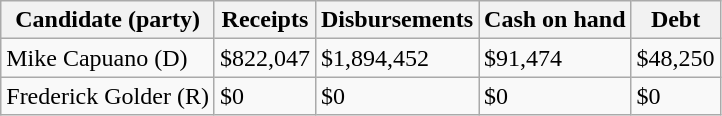<table class="wikitable sortable">
<tr>
<th>Candidate (party)</th>
<th>Receipts</th>
<th>Disbursements</th>
<th>Cash on hand</th>
<th>Debt</th>
</tr>
<tr>
<td>Mike Capuano (D)</td>
<td>$822,047</td>
<td>$1,894,452</td>
<td>$91,474</td>
<td>$48,250</td>
</tr>
<tr>
<td>Frederick Golder (R)</td>
<td>$0</td>
<td>$0</td>
<td>$0</td>
<td>$0</td>
</tr>
</table>
